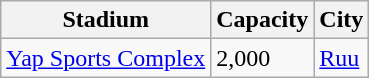<table class="wikitable sortable">
<tr>
<th>Stadium</th>
<th>Capacity</th>
<th>City</th>
</tr>
<tr>
<td><a href='#'>Yap Sports Complex</a></td>
<td>2,000</td>
<td><a href='#'>Ruu</a></td>
</tr>
</table>
